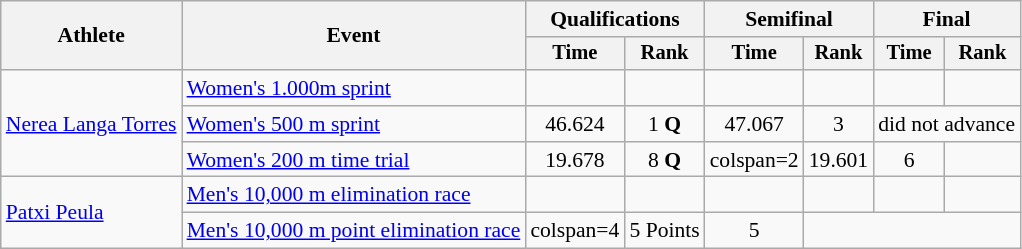<table class=wikitable style="font-size:90%">
<tr>
<th rowspan="2">Athlete</th>
<th rowspan="2">Event</th>
<th colspan="2">Qualifications</th>
<th colspan="2">Semifinal</th>
<th colspan="2">Final</th>
</tr>
<tr style="font-size:95%">
<th>Time</th>
<th>Rank</th>
<th>Time</th>
<th>Rank</th>
<th>Time</th>
<th>Rank</th>
</tr>
<tr align=center>
<td align=left rowspan=3><a href='#'>Nerea Langa Torres</a></td>
<td align=left><a href='#'>Women's 1.000m sprint</a></td>
<td></td>
<td></td>
<td></td>
<td></td>
<td></td>
<td></td>
</tr>
<tr align=center>
<td align=left><a href='#'>Women's 500 m sprint</a></td>
<td>46.624</td>
<td>1 <strong>Q</strong></td>
<td>47.067</td>
<td>3</td>
<td colspan=2>did not advance</td>
</tr>
<tr align=center>
<td align=left><a href='#'>Women's 200 m time trial</a></td>
<td>19.678</td>
<td>8 <strong>Q</strong></td>
<td>colspan=2 </td>
<td>19.601</td>
<td>6</td>
</tr>
<tr align=center>
<td align=left rowspan=2><a href='#'>Patxi Peula</a></td>
<td align=left><a href='#'>Men's 10,000 m elimination race</a></td>
<td></td>
<td></td>
<td></td>
<td></td>
<td></td>
<td></td>
</tr>
<tr align=center>
<td align=left><a href='#'>Men's 10,000 m point elimination race</a></td>
<td>colspan=4 </td>
<td>5 Points</td>
<td>5</td>
</tr>
</table>
